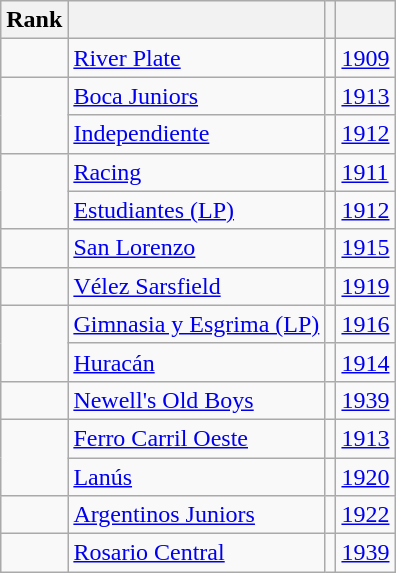<table class="wikitable sortable">
<tr>
<th>Rank</th>
<th width=></th>
<th width=></th>
<th width=></th>
</tr>
<tr>
<td></td>
<td><a href='#'>River Plate</a></td>
<td></td>
<td><a href='#'>1909</a></td>
</tr>
<tr>
<td rowspan="2"></td>
<td><a href='#'>Boca Juniors</a></td>
<td></td>
<td><a href='#'>1913</a></td>
</tr>
<tr>
<td><a href='#'>Independiente</a></td>
<td></td>
<td><a href='#'>1912</a></td>
</tr>
<tr>
<td rowspan="2"></td>
<td><a href='#'>Racing</a></td>
<td></td>
<td><a href='#'>1911</a></td>
</tr>
<tr>
<td><a href='#'>Estudiantes (LP)</a></td>
<td></td>
<td><a href='#'>1912</a></td>
</tr>
<tr>
<td></td>
<td><a href='#'>San Lorenzo</a></td>
<td></td>
<td><a href='#'>1915</a></td>
</tr>
<tr>
<td></td>
<td><a href='#'>Vélez Sarsfield</a></td>
<td></td>
<td><a href='#'>1919</a></td>
</tr>
<tr>
<td rowspan="2"></td>
<td><a href='#'>Gimnasia y Esgrima (LP)</a></td>
<td></td>
<td><a href='#'>1916</a></td>
</tr>
<tr>
<td><a href='#'>Huracán</a></td>
<td></td>
<td><a href='#'>1914</a></td>
</tr>
<tr>
<td></td>
<td><a href='#'>Newell's Old Boys</a></td>
<td></td>
<td><a href='#'>1939</a></td>
</tr>
<tr>
<td rowspan=2></td>
<td><a href='#'>Ferro Carril Oeste</a></td>
<td></td>
<td><a href='#'>1913</a></td>
</tr>
<tr>
<td><a href='#'>Lanús</a></td>
<td></td>
<td><a href='#'>1920</a></td>
</tr>
<tr>
<td></td>
<td><a href='#'>Argentinos Juniors</a></td>
<td></td>
<td><a href='#'>1922</a></td>
</tr>
<tr>
<td></td>
<td><a href='#'>Rosario Central</a></td>
<td></td>
<td><a href='#'>1939</a></td>
</tr>
</table>
